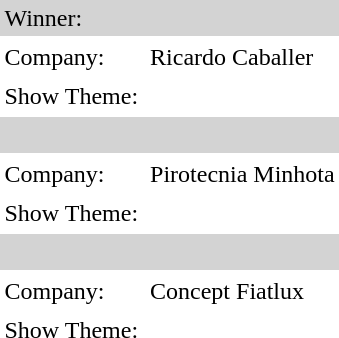<table border="0" cellpadding="3">
<tr>
<td colspan="2" style="background:lightgrey;">Winner:  </td>
</tr>
<tr>
<td>Company:</td>
<td>Ricardo Caballer</td>
</tr>
<tr>
<td>Show Theme:</td>
<td></td>
</tr>
<tr>
<td colspan="2" style="background:lightgrey;"><br></td>
</tr>
<tr>
<td>Company:</td>
<td>Pirotecnia Minhota</td>
</tr>
<tr>
<td>Show Theme:</td>
<td></td>
</tr>
<tr>
<td colspan="2" style="background:lightgrey;"><br></td>
</tr>
<tr>
<td>Company:</td>
<td>Concept Fiatlux</td>
</tr>
<tr>
<td>Show Theme:</td>
<td></td>
</tr>
</table>
